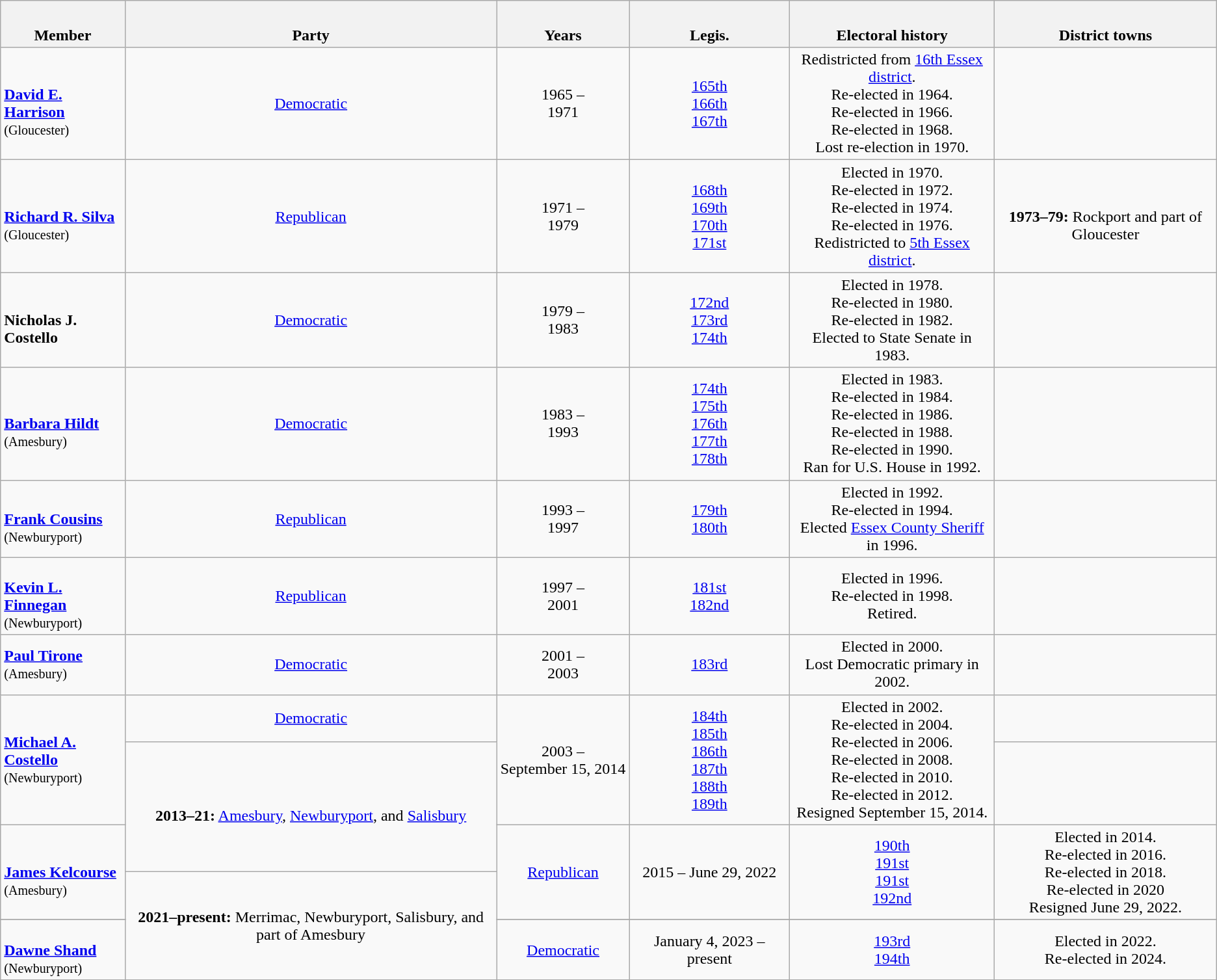<table class=wikitable style="text-align:center">
<tr style="height:3em" valign=bottom>
<th>Member</th>
<th>Party</th>
<th>Years</th>
<th>Legis.</th>
<th>Electoral history</th>
<th>District towns</th>
</tr>
<tr style="height:3em">
<td align=left><br><strong><a href='#'>David E. Harrison</a></strong><br><small>(Gloucester)</small></td>
<td><a href='#'>Democratic</a></td>
<td nowrap>1965 –<br>1971</td>
<td><a href='#'>165th</a><br><a href='#'>166th</a><br><a href='#'>167th</a></td>
<td>Redistricted from <a href='#'>16th Essex district</a>.<br>Re-elected in 1964.<br>Re-elected in 1966.<br>Re-elected in 1968.<br>Lost re-election in 1970.</td>
<td></td>
</tr>
<tr style="height:3em">
<td align=left><br><strong><a href='#'>Richard R. Silva</a></strong><br><small>(Gloucester)</small></td>
<td><a href='#'>Republican</a></td>
<td nowrap>1971 –<br>1979</td>
<td><a href='#'>168th</a><br><a href='#'>169th</a><br><a href='#'>170th</a><br><a href='#'>171st</a></td>
<td>Elected in 1970.<br>Re-elected in 1972.<br>Re-elected in 1974.<br>Re-elected in 1976.<br>Redistricted to <a href='#'>5th Essex district</a>.</td>
<td><br><strong>1973–79:</strong> Rockport and part of Gloucester</td>
</tr>
<tr style="height:3em">
<td align=left><br><strong>Nicholas J. Costello</strong></td>
<td><a href='#'>Democratic</a></td>
<td nowrap>1979 –<br>1983</td>
<td><a href='#'>172nd</a><br><a href='#'>173rd</a><br><a href='#'>174th</a></td>
<td>Elected in 1978.<br>Re-elected in 1980.<br>Re-elected in 1982.<br>Elected to State Senate in 1983.</td>
</tr>
<tr style="height:3em">
<td align=left><br><strong><a href='#'>Barbara Hildt</a></strong><br><small>(Amesbury)</small></td>
<td><a href='#'>Democratic</a></td>
<td nowrap>1983 –<br>1993</td>
<td><a href='#'>174th</a><br><a href='#'>175th</a><br><a href='#'>176th</a><br><a href='#'>177th</a><br><a href='#'>178th</a></td>
<td>Elected in 1983.<br>Re-elected in 1984.<br>Re-elected in 1986.<br>Re-elected in 1988.<br>Re-elected in 1990.<br>Ran for U.S. House in 1992.</td>
<td></td>
</tr>
<tr style="height:3em">
<td align=left><br><strong><a href='#'>Frank Cousins</a></strong><br><small>(Newburyport)</small></td>
<td><a href='#'>Republican</a></td>
<td nowrap>1993 –<br>1997</td>
<td><a href='#'>179th</a><br><a href='#'>180th</a></td>
<td>Elected in 1992.<br>Re-elected in 1994.<br>Elected <a href='#'>Essex County Sheriff</a> in 1996.</td>
<td></td>
</tr>
<tr style="height:3em">
<td align=left><br><strong><a href='#'>Kevin L. Finnegan</a></strong><br><small>(Newburyport)</small></td>
<td><a href='#'>Republican</a></td>
<td nowrap>1997 –<br>2001</td>
<td><a href='#'>181st</a><br><a href='#'>182nd</a></td>
<td>Elected in 1996.<br>Re-elected in 1998.<br>Retired.</td>
<td></td>
</tr>
<tr style="height:3em">
<td align=left><strong><a href='#'>Paul Tirone</a></strong><br><small>(Amesbury)</small></td>
<td><a href='#'>Democratic</a></td>
<td nowrap>2001 –<br>2003</td>
<td><a href='#'>183rd</a><br></td>
<td>Elected in 2000.<br>Lost Democratic primary in 2002.</td>
<td></td>
</tr>
<tr style="height:3em">
<td align=left rowspan=2><strong><a href='#'>Michael A. Costello</a></strong><br><small>(Newburyport)</small></td>
<td><a href='#'>Democratic</a></td>
<td nowrap rowspan=2>2003 –<br>September 15, 2014</td>
<td rowspan=2><a href='#'>184th</a><br><a href='#'>185th</a><br><a href='#'>186th</a><br><a href='#'>187th</a><br><a href='#'>188th</a><br><a href='#'>189th</a></td>
<td rowspan=2>Elected in 2002.<br>Re-elected in 2004.<br>Re-elected in 2006.<br>Re-elected in 2008.<br>Re-elected in 2010.<br>Re-elected in 2012.<br>Resigned September 15, 2014.</td>
<td></td>
</tr>
<tr style="height:3em">
<td rowspan="2"><br><strong>2013–21:</strong> <a href='#'>Amesbury</a>, <a href='#'>Newburyport</a>, and <a href='#'>Salisbury</a></td>
</tr>
<tr style="height:3em">
<td align="left" rowspan="2"><br><strong><a href='#'>James Kelcourse</a></strong><br><small>(Amesbury)</small></td>
<td rowspan="2" ><a href='#'>Republican</a></td>
<td rowspan="2" nowrap>2015 – June 29, 2022</td>
<td rowspan="2"><a href='#'>190th</a><br><a href='#'>191st</a><br><a href='#'>191st</a><br><a href='#'>192nd</a></td>
<td rowspan="2">Elected in 2014.<br>Re-elected in 2016.<br>Re-elected in 2018.<br>Re-elected in 2020<br>Resigned June 29, 2022.</td>
</tr>
<tr>
<td rowspan="3"><strong>2021–present:</strong> Merrimac, Newburyport, Salisbury, and part of Amesbury</td>
</tr>
<tr>
</tr>
<tr>
<td align="left"><br><strong><a href='#'>Dawne Shand</a></strong><br><small>(Newburyport)</small></td>
<td><a href='#'>Democratic</a></td>
<td>January 4, 2023 – present</td>
<td><a href='#'>193rd</a><br><a href='#'>194th</a></td>
<td>Elected in 2022.<br>Re-elected in 2024.</td>
</tr>
</table>
